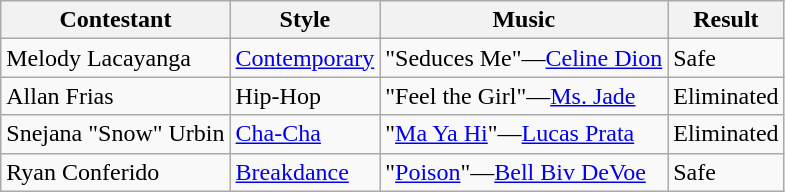<table class="wikitable">
<tr>
<th>Contestant</th>
<th>Style</th>
<th>Music</th>
<th>Result</th>
</tr>
<tr>
<td>Melody Lacayanga</td>
<td><a href='#'>Contemporary</a></td>
<td>"Seduces Me"—<a href='#'>Celine Dion</a></td>
<td>Safe</td>
</tr>
<tr>
<td>Allan Frias</td>
<td>Hip-Hop</td>
<td>"Feel the Girl"—<a href='#'>Ms. Jade</a></td>
<td>Eliminated</td>
</tr>
<tr>
<td>Snejana "Snow" Urbin</td>
<td><a href='#'>Cha-Cha</a></td>
<td>"<a href='#'>Ma Ya Hi</a>"—<a href='#'>Lucas Prata</a></td>
<td>Eliminated</td>
</tr>
<tr>
<td>Ryan Conferido</td>
<td><a href='#'>Breakdance</a></td>
<td>"<a href='#'>Poison</a>"—<a href='#'>Bell Biv DeVoe</a></td>
<td>Safe</td>
</tr>
</table>
